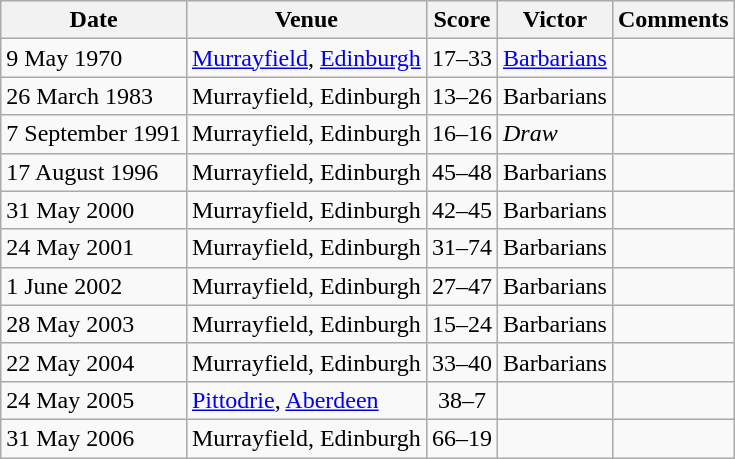<table class="wikitable">
<tr>
<th>Date</th>
<th>Venue</th>
<th>Score</th>
<th>Victor</th>
<th>Comments</th>
</tr>
<tr>
<td>9 May 1970</td>
<td><a href='#'>Murrayfield</a>, <a href='#'>Edinburgh</a></td>
<td align="center">17–33</td>
<td><a href='#'>Barbarians</a></td>
<td></td>
</tr>
<tr>
<td>26 March 1983</td>
<td>Murrayfield, Edinburgh</td>
<td align="center">13–26</td>
<td>Barbarians</td>
<td></td>
</tr>
<tr>
<td>7 September 1991</td>
<td>Murrayfield, Edinburgh</td>
<td align="center">16–16</td>
<td><em>Draw</em></td>
<td></td>
</tr>
<tr>
<td>17 August 1996</td>
<td>Murrayfield, Edinburgh</td>
<td align="center">45–48</td>
<td>Barbarians</td>
<td></td>
</tr>
<tr>
<td>31 May 2000</td>
<td>Murrayfield, Edinburgh</td>
<td align="center">42–45</td>
<td>Barbarians</td>
<td></td>
</tr>
<tr>
<td>24 May 2001</td>
<td>Murrayfield, Edinburgh</td>
<td align="center">31–74</td>
<td>Barbarians</td>
<td></td>
</tr>
<tr>
<td>1 June 2002</td>
<td>Murrayfield, Edinburgh</td>
<td align="center">27–47</td>
<td>Barbarians</td>
<td></td>
</tr>
<tr>
<td>28 May 2003</td>
<td>Murrayfield, Edinburgh</td>
<td align="center">15–24</td>
<td>Barbarians</td>
<td></td>
</tr>
<tr>
<td>22 May 2004</td>
<td>Murrayfield, Edinburgh</td>
<td align="center">33–40</td>
<td>Barbarians</td>
<td></td>
</tr>
<tr>
<td>24 May 2005</td>
<td><a href='#'>Pittodrie</a>, <a href='#'>Aberdeen</a></td>
<td align="center">38–7</td>
<td></td>
<td></td>
</tr>
<tr>
<td>31 May 2006</td>
<td>Murrayfield, Edinburgh</td>
<td align="center">66–19</td>
<td></td>
<td></td>
</tr>
</table>
